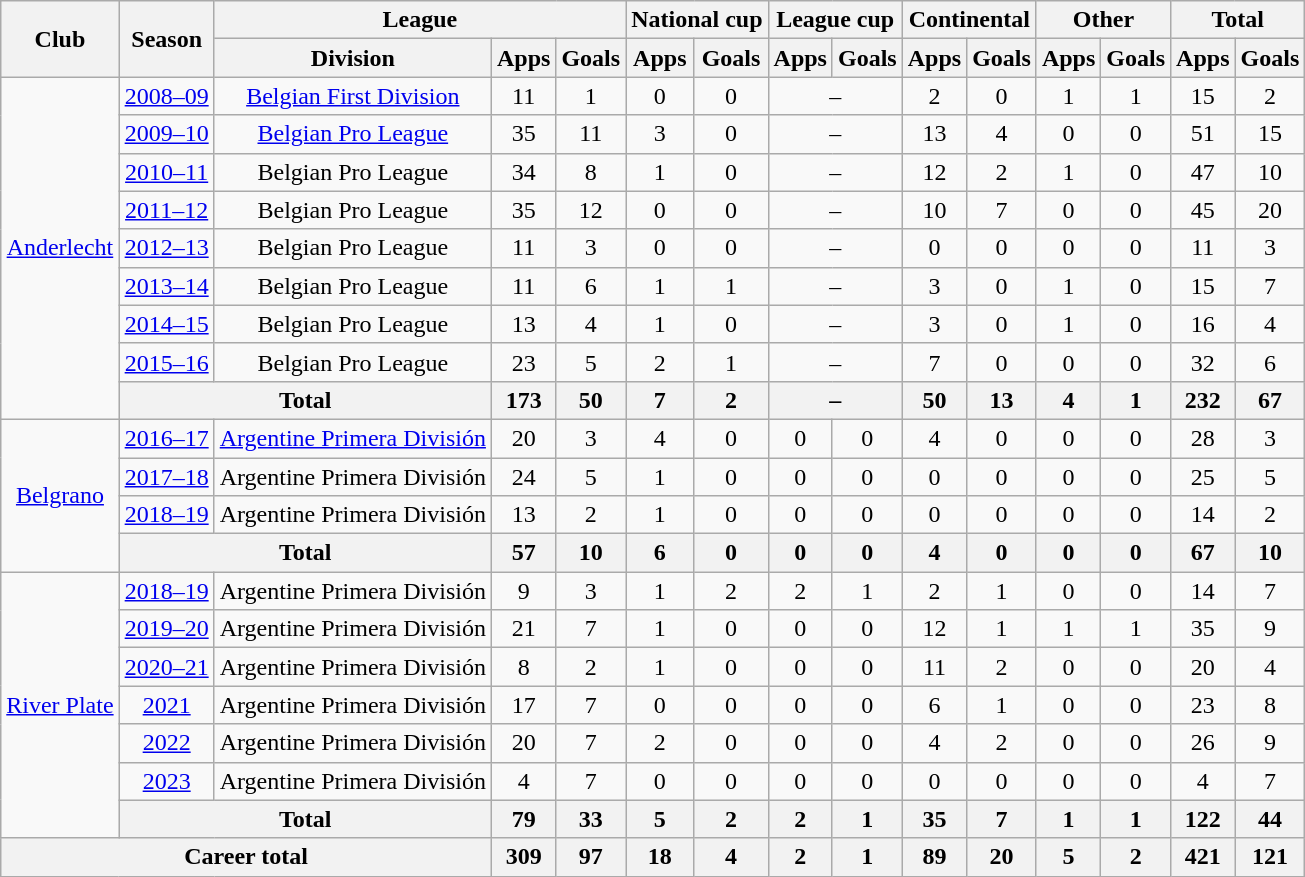<table class="wikitable" style="text-align:center">
<tr>
<th rowspan="2">Club</th>
<th rowspan="2">Season</th>
<th colspan="3">League</th>
<th colspan="2">National cup</th>
<th colspan="2">League cup</th>
<th colspan="2">Continental</th>
<th colspan="2">Other</th>
<th colspan="2">Total</th>
</tr>
<tr>
<th>Division</th>
<th>Apps</th>
<th>Goals</th>
<th>Apps</th>
<th>Goals</th>
<th>Apps</th>
<th>Goals</th>
<th>Apps</th>
<th>Goals</th>
<th>Apps</th>
<th>Goals</th>
<th>Apps</th>
<th>Goals</th>
</tr>
<tr>
<td rowspan="9"><a href='#'>Anderlecht</a></td>
<td><a href='#'>2008–09</a></td>
<td><a href='#'>Belgian First Division</a></td>
<td>11</td>
<td>1</td>
<td>0</td>
<td>0</td>
<td colspan="2">–</td>
<td>2</td>
<td>0</td>
<td>1</td>
<td>1</td>
<td>15</td>
<td>2</td>
</tr>
<tr>
<td><a href='#'>2009–10</a></td>
<td><a href='#'>Belgian Pro League</a></td>
<td>35</td>
<td>11</td>
<td>3</td>
<td>0</td>
<td colspan="2">–</td>
<td>13</td>
<td>4</td>
<td>0</td>
<td>0</td>
<td>51</td>
<td>15</td>
</tr>
<tr>
<td><a href='#'>2010–11</a></td>
<td>Belgian Pro League</td>
<td>34</td>
<td>8</td>
<td>1</td>
<td>0</td>
<td colspan="2">–</td>
<td>12</td>
<td>2</td>
<td>1</td>
<td>0</td>
<td>47</td>
<td>10</td>
</tr>
<tr>
<td><a href='#'>2011–12</a></td>
<td>Belgian Pro League</td>
<td>35</td>
<td>12</td>
<td>0</td>
<td>0</td>
<td colspan="2">–</td>
<td>10</td>
<td>7</td>
<td>0</td>
<td>0</td>
<td>45</td>
<td>20</td>
</tr>
<tr>
<td><a href='#'>2012–13</a></td>
<td>Belgian Pro League</td>
<td>11</td>
<td>3</td>
<td>0</td>
<td>0</td>
<td colspan="2">–</td>
<td>0</td>
<td>0</td>
<td>0</td>
<td>0</td>
<td>11</td>
<td>3</td>
</tr>
<tr>
<td><a href='#'>2013–14</a></td>
<td>Belgian Pro League</td>
<td>11</td>
<td>6</td>
<td>1</td>
<td>1</td>
<td colspan="2">–</td>
<td>3</td>
<td>0</td>
<td>1</td>
<td>0</td>
<td>15</td>
<td>7</td>
</tr>
<tr>
<td><a href='#'>2014–15</a></td>
<td>Belgian Pro League</td>
<td>13</td>
<td>4</td>
<td>1</td>
<td>0</td>
<td colspan="2">–</td>
<td>3</td>
<td>0</td>
<td>1</td>
<td>0</td>
<td>16</td>
<td>4</td>
</tr>
<tr>
<td><a href='#'>2015–16</a></td>
<td>Belgian Pro League</td>
<td>23</td>
<td>5</td>
<td>2</td>
<td>1</td>
<td colspan="2">–</td>
<td>7</td>
<td>0</td>
<td>0</td>
<td>0</td>
<td>32</td>
<td>6</td>
</tr>
<tr>
<th colspan="2">Total</th>
<th>173</th>
<th>50</th>
<th>7</th>
<th>2</th>
<th colspan="2">–</th>
<th>50</th>
<th>13</th>
<th>4</th>
<th>1</th>
<th>232</th>
<th>67</th>
</tr>
<tr>
<td rowspan="4"><a href='#'>Belgrano</a></td>
<td><a href='#'>2016–17</a></td>
<td><a href='#'>Argentine Primera División</a></td>
<td>20</td>
<td>3</td>
<td>4</td>
<td>0</td>
<td>0</td>
<td>0</td>
<td>4</td>
<td>0</td>
<td>0</td>
<td>0</td>
<td>28</td>
<td>3</td>
</tr>
<tr>
<td><a href='#'>2017–18</a></td>
<td>Argentine Primera División</td>
<td>24</td>
<td>5</td>
<td>1</td>
<td>0</td>
<td>0</td>
<td>0</td>
<td>0</td>
<td>0</td>
<td>0</td>
<td>0</td>
<td>25</td>
<td>5</td>
</tr>
<tr>
<td><a href='#'>2018–19</a></td>
<td>Argentine Primera División</td>
<td>13</td>
<td>2</td>
<td>1</td>
<td>0</td>
<td>0</td>
<td>0</td>
<td>0</td>
<td>0</td>
<td>0</td>
<td>0</td>
<td>14</td>
<td>2</td>
</tr>
<tr>
<th colspan="2">Total</th>
<th>57</th>
<th>10</th>
<th>6</th>
<th>0</th>
<th>0</th>
<th>0</th>
<th>4</th>
<th>0</th>
<th>0</th>
<th>0</th>
<th>67</th>
<th>10</th>
</tr>
<tr>
<td rowspan="7"><a href='#'>River Plate</a></td>
<td><a href='#'>2018–19</a></td>
<td>Argentine Primera División</td>
<td>9</td>
<td>3</td>
<td>1</td>
<td>2</td>
<td>2</td>
<td>1</td>
<td>2</td>
<td>1</td>
<td>0</td>
<td>0</td>
<td>14</td>
<td>7</td>
</tr>
<tr>
<td><a href='#'>2019–20</a></td>
<td>Argentine Primera División</td>
<td>21</td>
<td>7</td>
<td>1</td>
<td>0</td>
<td>0</td>
<td>0</td>
<td>12</td>
<td>1</td>
<td>1</td>
<td>1</td>
<td>35</td>
<td>9</td>
</tr>
<tr>
<td><a href='#'>2020–21</a></td>
<td>Argentine Primera División</td>
<td>8</td>
<td>2</td>
<td>1</td>
<td>0</td>
<td>0</td>
<td>0</td>
<td>11</td>
<td>2</td>
<td>0</td>
<td>0</td>
<td>20</td>
<td>4</td>
</tr>
<tr>
<td><a href='#'>2021</a></td>
<td>Argentine Primera División</td>
<td>17</td>
<td>7</td>
<td>0</td>
<td>0</td>
<td>0</td>
<td>0</td>
<td>6</td>
<td>1</td>
<td>0</td>
<td>0</td>
<td>23</td>
<td>8</td>
</tr>
<tr>
<td><a href='#'>2022</a></td>
<td>Argentine Primera División</td>
<td>20</td>
<td>7</td>
<td>2</td>
<td>0</td>
<td>0</td>
<td>0</td>
<td>4</td>
<td>2</td>
<td>0</td>
<td>0</td>
<td>26</td>
<td>9</td>
</tr>
<tr>
<td><a href='#'>2023</a></td>
<td>Argentine Primera División</td>
<td>4</td>
<td>7</td>
<td>0</td>
<td>0</td>
<td>0</td>
<td>0</td>
<td>0</td>
<td>0</td>
<td>0</td>
<td>0</td>
<td>4</td>
<td>7</td>
</tr>
<tr>
<th colspan="2">Total</th>
<th>79</th>
<th>33</th>
<th>5</th>
<th>2</th>
<th>2</th>
<th>1</th>
<th>35</th>
<th>7</th>
<th>1</th>
<th>1</th>
<th>122</th>
<th>44</th>
</tr>
<tr>
<th colspan="3">Career total</th>
<th>309</th>
<th>97</th>
<th>18</th>
<th>4</th>
<th>2</th>
<th>1</th>
<th>89</th>
<th>20</th>
<th>5</th>
<th>2</th>
<th>421</th>
<th>121</th>
</tr>
</table>
